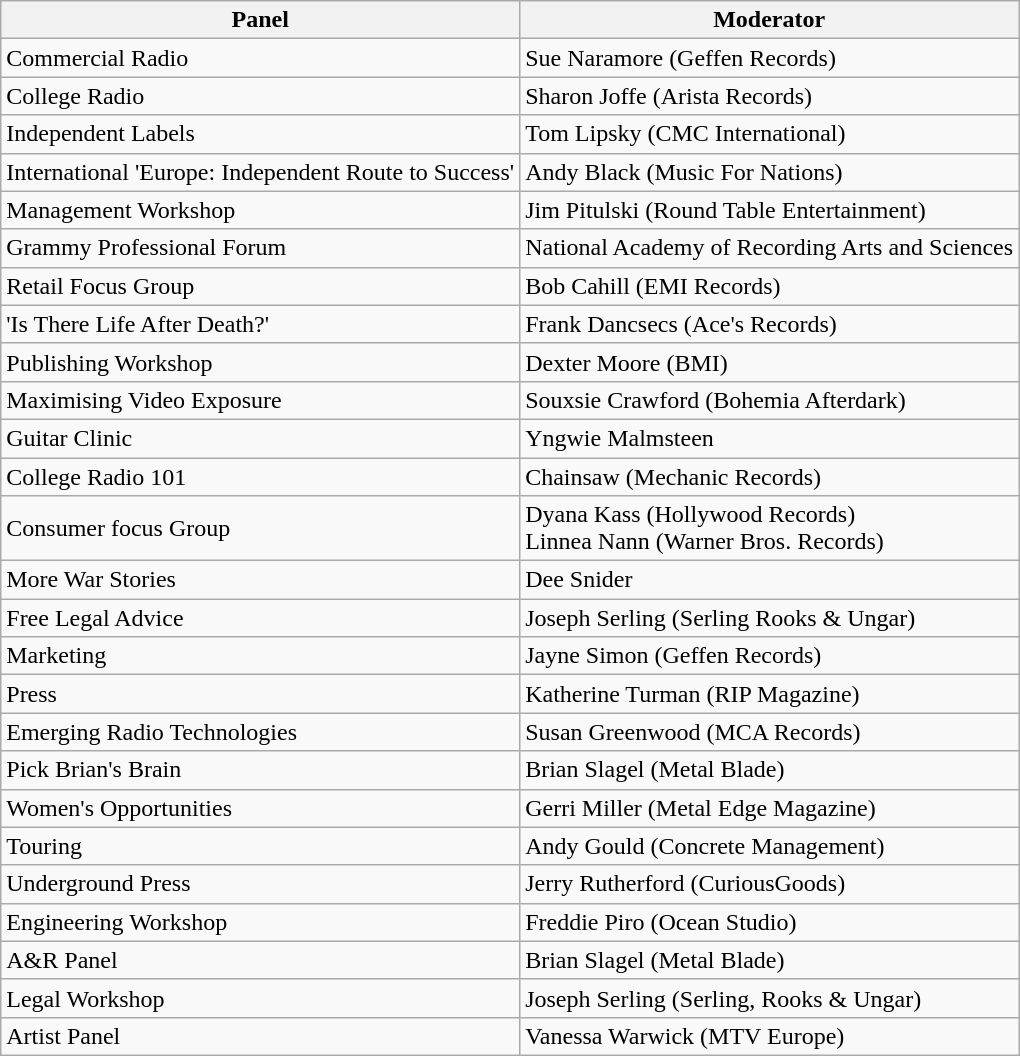<table class="wikitable">
<tr>
<th>Panel</th>
<th>Moderator</th>
</tr>
<tr>
<td>Commercial Radio</td>
<td>Sue Naramore (Geffen Records)</td>
</tr>
<tr>
<td>College Radio</td>
<td>Sharon Joffe (Arista Records)</td>
</tr>
<tr>
<td>Independent Labels</td>
<td>Tom Lipsky (CMC International)</td>
</tr>
<tr>
<td>International 'Europe: Independent Route to Success'</td>
<td>Andy Black (Music For Nations)</td>
</tr>
<tr>
<td>Management Workshop</td>
<td>Jim Pitulski (Round Table Entertainment)</td>
</tr>
<tr>
<td>Grammy Professional Forum</td>
<td>National Academy of Recording Arts and Sciences</td>
</tr>
<tr>
<td>Retail Focus Group</td>
<td>Bob Cahill (EMI Records)</td>
</tr>
<tr>
<td>'Is There Life After Death?'</td>
<td>Frank Dancsecs (Ace's Records)</td>
</tr>
<tr>
<td>Publishing Workshop</td>
<td>Dexter Moore (BMI)</td>
</tr>
<tr>
<td>Maximising Video Exposure</td>
<td>Souxsie Crawford (Bohemia Afterdark)</td>
</tr>
<tr>
<td>Guitar Clinic</td>
<td>Yngwie Malmsteen</td>
</tr>
<tr>
<td>College Radio 101</td>
<td>Chainsaw (Mechanic Records)</td>
</tr>
<tr>
<td>Consumer focus Group</td>
<td>Dyana Kass (Hollywood Records)<br>Linnea Nann (Warner Bros. Records)</td>
</tr>
<tr>
<td>More War Stories</td>
<td>Dee Snider</td>
</tr>
<tr>
<td>Free Legal Advice</td>
<td>Joseph Serling (Serling Rooks & Ungar)</td>
</tr>
<tr>
<td>Marketing</td>
<td>Jayne Simon (Geffen Records)</td>
</tr>
<tr>
<td>Press</td>
<td>Katherine Turman (RIP Magazine)</td>
</tr>
<tr>
<td>Emerging Radio Technologies</td>
<td>Susan Greenwood (MCA Records)</td>
</tr>
<tr>
<td>Pick Brian's Brain</td>
<td>Brian Slagel (Metal Blade)</td>
</tr>
<tr>
<td>Women's Opportunities</td>
<td>Gerri Miller (Metal Edge Magazine)</td>
</tr>
<tr>
<td>Touring</td>
<td>Andy Gould (Concrete Management)</td>
</tr>
<tr>
<td>Underground Press</td>
<td>Jerry Rutherford (CuriousGoods)</td>
</tr>
<tr>
<td>Engineering Workshop</td>
<td>Freddie Piro (Ocean Studio)</td>
</tr>
<tr>
<td>A&R Panel</td>
<td>Brian Slagel (Metal Blade)</td>
</tr>
<tr>
<td>Legal Workshop</td>
<td>Joseph Serling (Serling, Rooks & Ungar)</td>
</tr>
<tr>
<td>Artist Panel</td>
<td>Vanessa Warwick (MTV Europe)</td>
</tr>
</table>
